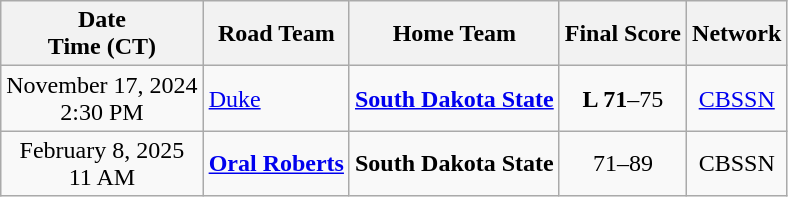<table class="wikitable" border="1">
<tr>
<th>Date<br>Time (CT)</th>
<th>Road Team</th>
<th>Home Team</th>
<th>Final Score</th>
<th>Network</th>
</tr>
<tr>
<td style="text-align:center;">November 17, 2024<br>2:30 PM</td>
<td><a href='#'>Duke</a></td>
<td><strong><a href='#'>South Dakota State</a></strong></td>
<td style="text-align:center;"><strong>L 71</strong>–75</td>
<td style="text-align:center;"><a href='#'>CBSSN</a></td>
</tr>
<tr>
<td style="text-align:center;">February 8, 2025<br>11 AM</td>
<td><strong><a href='#'>Oral Roberts</a></strong></td>
<td><strong>South Dakota State</strong></td>
<td style="text-align:center;">71–89</td>
<td style="text-align:center;">CBSSN</td>
</tr>
</table>
